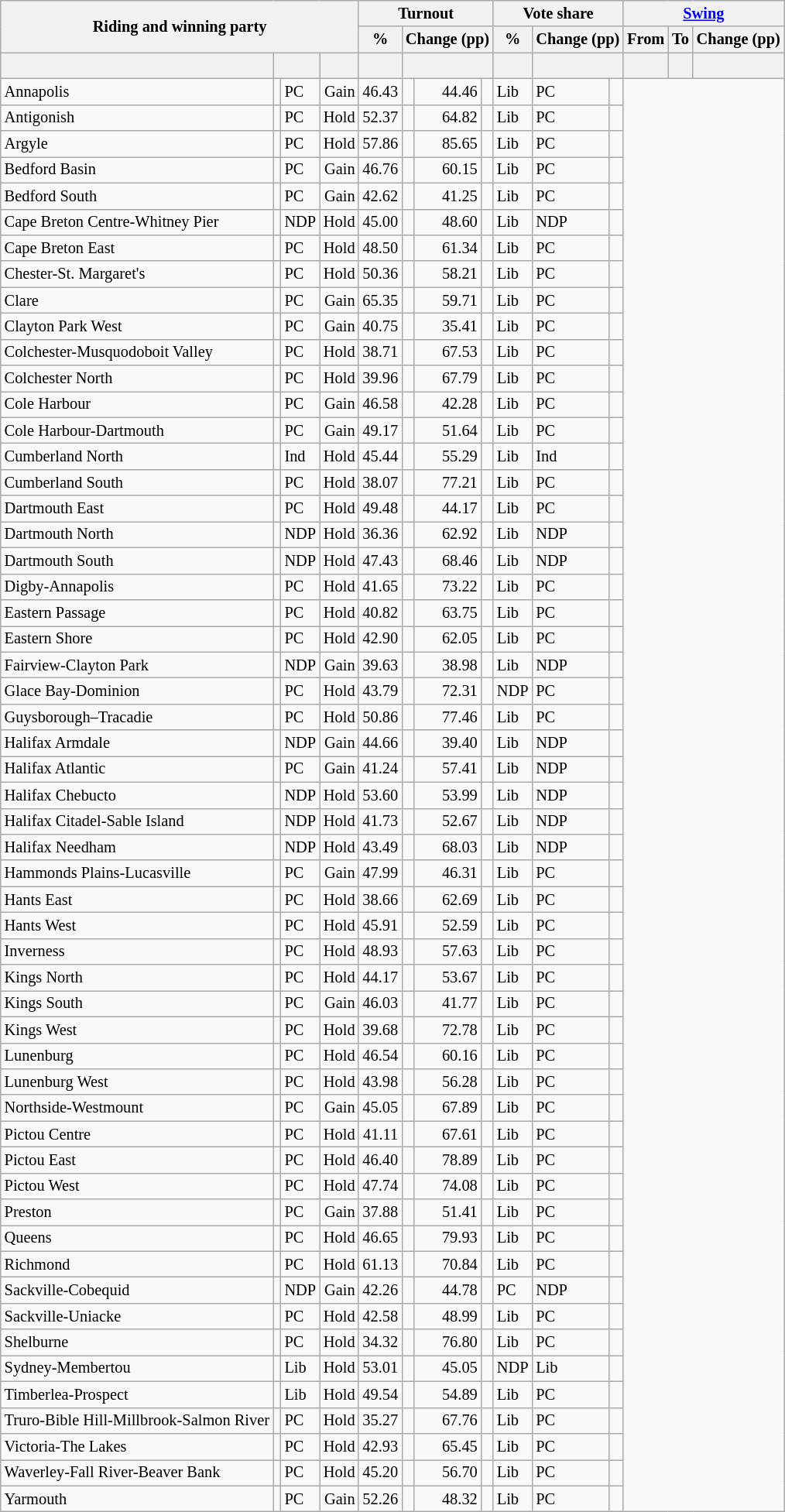<table class="wikitable sortable" style="text-align:right; font-size:85%">
<tr>
<th rowspan="2" colspan="4">Riding and winning party</th>
<th colspan="4">Turnout</th>
<th colspan="4">Vote share</th>
<th colspan="5"><a href='#'>Swing</a></th>
</tr>
<tr>
<th>%</th>
<th colspan="3">Change (pp)</th>
<th>%</th>
<th colspan="3">Change (pp)</th>
<th>From</th>
<th>To</th>
<th colspan="3">Change (pp)</th>
</tr>
<tr>
<th> </th>
<th colspan="2"></th>
<th></th>
<th></th>
<th colspan="3"></th>
<th></th>
<th colspan="3"></th>
<th></th>
<th></th>
<th colspan="3"></th>
</tr>
<tr>
<td style="text-align:left;">Annapolis</td>
<td></td>
<td style="text-align:left;">PC</td>
<td>Gain</td>
<td>46.43</td>
<td></td>
<td>44.46</td>
<td></td>
<td style="text-align:left;">Lib</td>
<td style="text-align:left;">PC</td>
<td></td>
</tr>
<tr>
<td style="text-align:left;">Antigonish</td>
<td></td>
<td style="text-align:left;">PC</td>
<td>Hold</td>
<td>52.37</td>
<td></td>
<td>64.82</td>
<td></td>
<td style="text-align:left;">Lib</td>
<td style="text-align:left;">PC</td>
<td></td>
</tr>
<tr>
<td style="text-align:left;">Argyle</td>
<td></td>
<td style="text-align:left;">PC</td>
<td>Hold</td>
<td>57.86</td>
<td></td>
<td>85.65</td>
<td></td>
<td style="text-align:left;">Lib</td>
<td style="text-align:left;">PC</td>
<td></td>
</tr>
<tr>
<td style="text-align:left;">Bedford Basin</td>
<td></td>
<td style="text-align:left;">PC</td>
<td>Gain</td>
<td>46.76</td>
<td></td>
<td>60.15</td>
<td></td>
<td style="text-align:left;">Lib</td>
<td style="text-align:left;">PC</td>
<td></td>
</tr>
<tr>
<td style="text-align:left;">Bedford South</td>
<td></td>
<td style="text-align:left;">PC</td>
<td>Gain</td>
<td>42.62</td>
<td></td>
<td>41.25</td>
<td></td>
<td style="text-align:left;">Lib</td>
<td style="text-align:left;">PC</td>
<td></td>
</tr>
<tr>
<td style="text-align:left;">Cape Breton Centre-Whitney Pier</td>
<td></td>
<td style="text-align:left;">NDP</td>
<td>Hold</td>
<td>45.00</td>
<td></td>
<td>48.60</td>
<td></td>
<td style="text-align:left;">Lib</td>
<td style="text-align:left;">NDP</td>
<td></td>
</tr>
<tr>
<td style="text-align:left;">Cape Breton East</td>
<td></td>
<td style="text-align:left;">PC</td>
<td>Hold</td>
<td>48.50</td>
<td></td>
<td>61.34</td>
<td></td>
<td style="text-align:left;">Lib</td>
<td style="text-align:left;">PC</td>
<td></td>
</tr>
<tr>
<td style="text-align:left;">Chester-St. Margaret's</td>
<td></td>
<td style="text-align:left;">PC</td>
<td>Hold</td>
<td>50.36</td>
<td></td>
<td>58.21</td>
<td></td>
<td style="text-align:left;">Lib</td>
<td style="text-align:left;">PC</td>
<td></td>
</tr>
<tr>
<td style="text-align:left;">Clare</td>
<td></td>
<td style="text-align:left;">PC</td>
<td>Gain</td>
<td>65.35</td>
<td></td>
<td>59.71</td>
<td></td>
<td style="text-align:left;">Lib</td>
<td style="text-align:left;">PC</td>
<td></td>
</tr>
<tr>
<td style="text-align:left;">Clayton Park West</td>
<td></td>
<td style="text-align:left;">PC</td>
<td>Gain</td>
<td>40.75</td>
<td></td>
<td>35.41</td>
<td></td>
<td style="text-align:left;">Lib</td>
<td style="text-align:left;">PC</td>
<td></td>
</tr>
<tr>
<td style="text-align:left;">Colchester-Musquodoboit Valley</td>
<td></td>
<td style="text-align:left;">PC</td>
<td>Hold</td>
<td>38.71</td>
<td></td>
<td>67.53</td>
<td></td>
<td style="text-align:left;">Lib</td>
<td style="text-align:left;">PC</td>
<td></td>
</tr>
<tr>
<td style="text-align:left;">Colchester North</td>
<td></td>
<td style="text-align:left;">PC</td>
<td>Hold</td>
<td>39.96</td>
<td></td>
<td>67.79</td>
<td></td>
<td style="text-align:left;">Lib</td>
<td style="text-align:left;">PC</td>
<td></td>
</tr>
<tr>
<td style="text-align:left;">Cole Harbour</td>
<td></td>
<td style="text-align:left;">PC</td>
<td>Gain</td>
<td>46.58</td>
<td></td>
<td>42.28</td>
<td></td>
<td style="text-align:left;">Lib</td>
<td style="text-align:left;">PC</td>
<td></td>
</tr>
<tr>
<td style="text-align:left;">Cole Harbour-Dartmouth</td>
<td></td>
<td style="text-align:left;">PC</td>
<td>Gain</td>
<td>49.17</td>
<td></td>
<td>51.64</td>
<td></td>
<td style="text-align:left;">Lib</td>
<td style="text-align:left;">PC</td>
<td></td>
</tr>
<tr>
<td style="text-align:left;">Cumberland North</td>
<td></td>
<td style="text-align:left;">Ind</td>
<td>Hold</td>
<td>45.44</td>
<td></td>
<td>55.29</td>
<td></td>
<td style="text-align:left;">Lib</td>
<td style="text-align:left;">Ind</td>
<td></td>
</tr>
<tr>
<td style="text-align:left;">Cumberland South</td>
<td></td>
<td style="text-align:left;">PC</td>
<td>Hold</td>
<td>38.07</td>
<td></td>
<td>77.21</td>
<td></td>
<td style="text-align:left;">Lib</td>
<td style="text-align:left;">PC</td>
<td></td>
</tr>
<tr>
<td style="text-align:left;">Dartmouth East</td>
<td></td>
<td style="text-align:left;">PC</td>
<td>Hold</td>
<td>49.48</td>
<td></td>
<td>44.17</td>
<td></td>
<td style="text-align:left;">Lib</td>
<td style="text-align:left;">PC</td>
<td></td>
</tr>
<tr>
<td style="text-align:left;">Dartmouth North</td>
<td></td>
<td style="text-align:left;">NDP</td>
<td>Hold</td>
<td>36.36</td>
<td></td>
<td>62.92</td>
<td></td>
<td style="text-align:left;">Lib</td>
<td style="text-align:left;">NDP</td>
<td></td>
</tr>
<tr>
<td style="text-align:left;">Dartmouth South</td>
<td></td>
<td style="text-align:left;">NDP</td>
<td>Hold</td>
<td>47.43</td>
<td></td>
<td>68.46</td>
<td></td>
<td style="text-align:left;">Lib</td>
<td style="text-align:left;">NDP</td>
<td></td>
</tr>
<tr>
<td style="text-align:left;">Digby-Annapolis</td>
<td></td>
<td style="text-align:left;">PC</td>
<td>Hold</td>
<td>41.65</td>
<td></td>
<td>73.22</td>
<td></td>
<td style="text-align:left;">Lib</td>
<td style="text-align:left;">PC</td>
<td></td>
</tr>
<tr>
<td style="text-align:left;">Eastern Passage</td>
<td></td>
<td style="text-align:left;">PC</td>
<td>Hold</td>
<td>40.82</td>
<td></td>
<td>63.75</td>
<td></td>
<td style="text-align:left;">Lib</td>
<td style="text-align:left;">PC</td>
<td></td>
</tr>
<tr>
<td style="text-align:left;">Eastern Shore</td>
<td></td>
<td style="text-align:left;">PC</td>
<td>Hold</td>
<td>42.90</td>
<td></td>
<td>62.05</td>
<td></td>
<td style="text-align:left;">Lib</td>
<td style="text-align:left;">PC</td>
<td></td>
</tr>
<tr>
<td style="text-align:left;">Fairview-Clayton Park</td>
<td></td>
<td style="text-align:left;">NDP</td>
<td>Gain</td>
<td>39.63</td>
<td></td>
<td>38.98</td>
<td></td>
<td style="text-align:left;">Lib</td>
<td style="text-align:left;">NDP</td>
<td></td>
</tr>
<tr>
<td style="text-align:left;">Glace Bay-Dominion</td>
<td></td>
<td style="text-align:left;">PC</td>
<td>Hold</td>
<td>43.79</td>
<td></td>
<td>72.31</td>
<td></td>
<td style="text-align:left;">NDP</td>
<td style="text-align:left;">PC</td>
<td></td>
</tr>
<tr>
<td style="text-align:left;">Guysborough–Tracadie</td>
<td></td>
<td style="text-align:left;">PC</td>
<td>Hold</td>
<td>50.86</td>
<td></td>
<td>77.46</td>
<td></td>
<td style="text-align:left;">Lib</td>
<td style="text-align:left;">PC</td>
<td></td>
</tr>
<tr>
<td style="text-align:left;">Halifax Armdale</td>
<td></td>
<td style="text-align:left;">NDP</td>
<td>Gain</td>
<td>44.66</td>
<td></td>
<td>39.40</td>
<td></td>
<td style="text-align:left;">Lib</td>
<td style="text-align:left;">NDP</td>
<td></td>
</tr>
<tr>
<td style="text-align:left;">Halifax Atlantic</td>
<td></td>
<td style="text-align:left;">PC</td>
<td>Gain</td>
<td>41.24</td>
<td></td>
<td>57.41</td>
<td></td>
<td style="text-align:left;">Lib</td>
<td style="text-align:left;">NDP</td>
<td></td>
</tr>
<tr>
<td style="text-align:left;">Halifax Chebucto</td>
<td></td>
<td style="text-align:left;">NDP</td>
<td>Hold</td>
<td>53.60</td>
<td></td>
<td>53.99</td>
<td></td>
<td style="text-align:left;">Lib</td>
<td style="text-align:left;">NDP</td>
<td></td>
</tr>
<tr>
<td style="text-align:left;">Halifax Citadel-Sable Island</td>
<td></td>
<td style="text-align:left;">NDP</td>
<td>Hold</td>
<td>41.73</td>
<td></td>
<td>52.67</td>
<td></td>
<td style="text-align:left;">Lib</td>
<td style="text-align:left;">NDP</td>
<td></td>
</tr>
<tr>
<td style="text-align:left;">Halifax Needham</td>
<td></td>
<td style="text-align:left;">NDP</td>
<td>Hold</td>
<td>43.49</td>
<td></td>
<td>68.03</td>
<td></td>
<td style="text-align:left;">Lib</td>
<td style="text-align:left;">NDP</td>
<td></td>
</tr>
<tr>
<td style="text-align:left;">Hammonds Plains-Lucasville</td>
<td></td>
<td style="text-align:left;">PC</td>
<td>Gain</td>
<td>47.99</td>
<td></td>
<td>46.31</td>
<td></td>
<td style="text-align:left;">Lib</td>
<td style="text-align:left;">PC</td>
<td></td>
</tr>
<tr>
<td style="text-align:left;">Hants East</td>
<td></td>
<td style="text-align:left;">PC</td>
<td>Hold</td>
<td>38.66</td>
<td></td>
<td>62.69</td>
<td></td>
<td style="text-align:left;">Lib</td>
<td style="text-align:left;">PC</td>
<td></td>
</tr>
<tr>
<td style="text-align:left;">Hants West</td>
<td></td>
<td style="text-align:left;">PC</td>
<td>Hold</td>
<td>45.91</td>
<td></td>
<td>52.59</td>
<td></td>
<td style="text-align:left;">Lib</td>
<td style="text-align:left;">PC</td>
<td></td>
</tr>
<tr>
<td style="text-align:left;">Inverness</td>
<td></td>
<td style="text-align:left;">PC</td>
<td>Hold</td>
<td>48.93</td>
<td></td>
<td>57.63</td>
<td></td>
<td style="text-align:left;">Lib</td>
<td style="text-align:left;">PC</td>
<td></td>
</tr>
<tr>
<td style="text-align:left;">Kings North</td>
<td></td>
<td style="text-align:left;">PC</td>
<td>Hold</td>
<td>44.17</td>
<td></td>
<td>53.67</td>
<td></td>
<td style="text-align:left;">Lib</td>
<td style="text-align:left;">PC</td>
<td></td>
</tr>
<tr>
<td style="text-align:left;">Kings South</td>
<td></td>
<td style="text-align:left;">PC</td>
<td>Gain</td>
<td>46.03</td>
<td></td>
<td>41.77</td>
<td></td>
<td style="text-align:left;">Lib</td>
<td style="text-align:left;">PC</td>
<td></td>
</tr>
<tr>
<td style="text-align:left;">Kings West</td>
<td></td>
<td style="text-align:left;">PC</td>
<td>Hold</td>
<td>39.68</td>
<td></td>
<td>72.78</td>
<td></td>
<td style="text-align:left;">Lib</td>
<td style="text-align:left;">PC</td>
<td></td>
</tr>
<tr>
<td style="text-align:left;">Lunenburg</td>
<td></td>
<td style="text-align:left;">PC</td>
<td>Hold</td>
<td>46.54</td>
<td></td>
<td>60.16</td>
<td></td>
<td style="text-align:left;">Lib</td>
<td style="text-align:left;">PC</td>
<td></td>
</tr>
<tr>
<td style="text-align:left;">Lunenburg West</td>
<td></td>
<td style="text-align:left;">PC</td>
<td>Hold</td>
<td>43.98</td>
<td></td>
<td>56.28</td>
<td></td>
<td style="text-align:left;">Lib</td>
<td style="text-align:left;">PC</td>
<td></td>
</tr>
<tr>
<td style="text-align:left;">Northside-Westmount</td>
<td></td>
<td style="text-align:left;">PC</td>
<td>Gain</td>
<td>45.05</td>
<td></td>
<td>67.89</td>
<td></td>
<td style="text-align:left;">Lib</td>
<td style="text-align:left;">PC</td>
<td></td>
</tr>
<tr>
<td style="text-align:left;">Pictou Centre</td>
<td></td>
<td style="text-align:left;">PC</td>
<td>Hold</td>
<td>41.11</td>
<td></td>
<td>67.61</td>
<td></td>
<td style="text-align:left;">Lib</td>
<td style="text-align:left;">PC</td>
<td></td>
</tr>
<tr>
<td style="text-align:left;">Pictou East</td>
<td></td>
<td style="text-align:left;">PC</td>
<td>Hold</td>
<td>46.40</td>
<td></td>
<td>78.89</td>
<td></td>
<td style="text-align:left;">Lib</td>
<td style="text-align:left;">PC</td>
<td></td>
</tr>
<tr>
<td style="text-align:left;">Pictou West</td>
<td></td>
<td style="text-align:left;">PC</td>
<td>Hold</td>
<td>47.74</td>
<td></td>
<td>74.08</td>
<td></td>
<td style="text-align:left;">Lib</td>
<td style="text-align:left;">PC</td>
<td></td>
</tr>
<tr>
<td style="text-align:left;">Preston</td>
<td></td>
<td style="text-align:left;">PC</td>
<td>Gain</td>
<td>37.88</td>
<td></td>
<td>51.41</td>
<td></td>
<td style="text-align:left;">Lib</td>
<td style="text-align:left;">PC</td>
<td></td>
</tr>
<tr>
<td style="text-align:left;">Queens</td>
<td></td>
<td style="text-align:left;">PC</td>
<td>Hold</td>
<td>46.65</td>
<td></td>
<td>79.93</td>
<td></td>
<td style="text-align:left;">Lib</td>
<td style="text-align:left;">PC</td>
<td></td>
</tr>
<tr>
<td style="text-align:left;">Richmond</td>
<td></td>
<td style="text-align:left;">PC</td>
<td>Hold</td>
<td>61.13</td>
<td></td>
<td>70.84</td>
<td></td>
<td style="text-align:left;">Lib</td>
<td style="text-align:left;">PC</td>
<td></td>
</tr>
<tr>
<td style="text-align:left;">Sackville-Cobequid</td>
<td></td>
<td style="text-align:left;">NDP</td>
<td>Gain</td>
<td>42.26</td>
<td></td>
<td>44.78</td>
<td></td>
<td style="text-align:left;">PC</td>
<td style="text-align:left;">NDP</td>
<td></td>
</tr>
<tr>
<td style="text-align:left;">Sackville-Uniacke</td>
<td></td>
<td style="text-align:left;">PC</td>
<td>Hold</td>
<td>42.58</td>
<td></td>
<td>48.99</td>
<td></td>
<td style="text-align:left;">Lib</td>
<td style="text-align:left;">PC</td>
<td></td>
</tr>
<tr>
<td style="text-align:left;">Shelburne</td>
<td></td>
<td style="text-align:left;">PC</td>
<td>Hold</td>
<td>34.32</td>
<td></td>
<td>76.80</td>
<td></td>
<td style="text-align:left;">Lib</td>
<td style="text-align:left;">PC</td>
<td></td>
</tr>
<tr>
<td style="text-align:left;">Sydney-Membertou</td>
<td></td>
<td style="text-align:left;">Lib</td>
<td>Hold</td>
<td>53.01</td>
<td></td>
<td>45.05</td>
<td></td>
<td style="text-align:left;">NDP</td>
<td style="text-align:left;">Lib</td>
<td></td>
</tr>
<tr>
<td style="text-align:left;">Timberlea-Prospect</td>
<td></td>
<td style="text-align:left;">Lib</td>
<td>Hold</td>
<td>49.54</td>
<td></td>
<td>54.89</td>
<td></td>
<td style="text-align:left;">Lib</td>
<td style="text-align:left;">PC</td>
<td></td>
</tr>
<tr>
<td style="text-align:left;">Truro-Bible Hill-Millbrook-Salmon River</td>
<td></td>
<td style="text-align:left;">PC</td>
<td>Hold</td>
<td>35.27</td>
<td></td>
<td>67.76</td>
<td></td>
<td style="text-align:left;">Lib</td>
<td style="text-align:left;">PC</td>
<td></td>
</tr>
<tr>
<td style="text-align:left;">Victoria-The Lakes</td>
<td></td>
<td style="text-align:left;">PC</td>
<td>Hold</td>
<td>42.93</td>
<td></td>
<td>65.45</td>
<td></td>
<td style="text-align:left;">Lib</td>
<td style="text-align:left;">PC</td>
<td></td>
</tr>
<tr>
<td style="text-align:left;">Waverley-Fall River-Beaver Bank</td>
<td></td>
<td style="text-align:left;">PC</td>
<td>Hold</td>
<td>45.20</td>
<td></td>
<td>56.70</td>
<td></td>
<td style="text-align:left;">Lib</td>
<td style="text-align:left;">PC</td>
<td></td>
</tr>
<tr>
<td style="text-align:left;">Yarmouth</td>
<td></td>
<td style="text-align:left;">PC</td>
<td>Gain</td>
<td>52.26</td>
<td></td>
<td>48.32</td>
<td></td>
<td style="text-align:left;">Lib</td>
<td style="text-align:left;">PC</td>
<td></td>
</tr>
</table>
